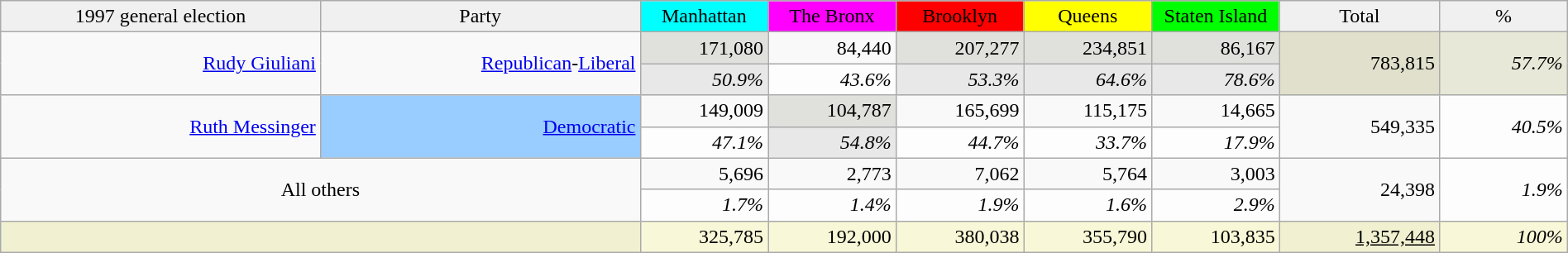<table class="wikitable" style="width:100%; text-align:right;">
<tr style="text-align:center;">
<td style="width:20%; background:#f0f0f0;">1997 general election</td>
<td style="width:20%; background:#f0f0f0;">Party</td>
<td style="width:8%; background:aqua;">Manhattan</td>
<td style="width:8%; background:magenta;">The Bronx</td>
<td style="width:8%; background:red;">Brooklyn</td>
<td style="width:8%; background:yellow;">Queens</td>
<td style="width:8%; background:lime;">Staten Island</td>
<td style="width:10%; background:#f0f0f0;">Total</td>
<td style="width:8%; background:#f0f0f0;">%</td>
</tr>
<tr>
<td rowspan="2"><a href='#'>Rudy Giuliani</a></td>
<td rowspan="2"><a href='#'>Republican</a>-<a href='#'>Liberal</a></td>
<td style="background:#e0e0dd;">171,080</td>
<td>84,440</td>
<td style="background:#e0e0dd;">207,277</td>
<td style="background:#e0e0dd;">234,851</td>
<td style="background:#e0e0dd;">86,167</td>
<td rowspan="2" style="background:#e0e0cc;">783,815</td>
<td rowspan="2" style="background:#e8e8d8;"><em>57.7%</em></td>
</tr>
<tr style="background:#e8e8e8;">
<td><em>50.9%</em></td>
<td style="background:#fdfdfd;"><em>43.6%</em></td>
<td><em>53.3%</em></td>
<td><em>64.6%</em></td>
<td><em>78.6%</em></td>
</tr>
<tr>
<td rowspan="2"><a href='#'>Ruth Messinger</a></td>
<td style="background:#9cf;" rowspan="2"><a href='#'>Democratic</a></td>
<td>149,009</td>
<td style="background:#e0e0dd;">104,787</td>
<td>165,699</td>
<td>115,175</td>
<td>14,665</td>
<td rowspan="2">549,335</td>
<td rowspan="2" style="background:#fdfdfd;"><em>40.5%</em></td>
</tr>
<tr style="background:#fdfdfd;">
<td><em>47.1%</em></td>
<td style="background:#e8e8e8;"><em>54.8%</em></td>
<td><em>44.7%</em></td>
<td><em>33.7%</em></td>
<td><em>17.9%</em></td>
</tr>
<tr>
<td rowspan="2" colspan="2" style="text-align:center;">All others</td>
<td>5,696</td>
<td>2,773</td>
<td>7,062</td>
<td>5,764</td>
<td>3,003</td>
<td rowspan="2">24,398</td>
<td rowspan="2" style="background:#fdfdfd;"><em>1.9%</em></td>
</tr>
<tr style="background:#fdfdfd;">
<td><em>1.7%</em></td>
<td><em>1.4%</em></td>
<td><em>1.9%</em></td>
<td><em>1.6%</em></td>
<td><em>2.9%</em></td>
</tr>
<tr style="background:#f8f8d8;">
<td colspan="2" style="background:#f1f1d1;"></td>
<td>325,785</td>
<td>192,000</td>
<td>380,038</td>
<td>355,790</td>
<td>103,835</td>
<td style="background:#f1f1d1;"><u>1,357,448</u></td>
<td bgcolor=f8f8d8><em>100%</em></td>
</tr>
</table>
